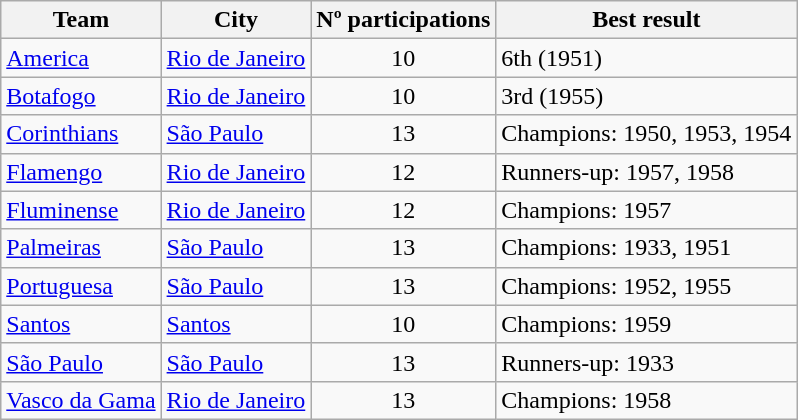<table class="wikitable sortable">
<tr>
<th>Team</th>
<th>City</th>
<th>Nº participations</th>
<th>Best result</th>
</tr>
<tr>
<td><a href='#'>America</a></td>
<td> <a href='#'>Rio de Janeiro</a></td>
<td align=center>10</td>
<td>6th (1951)</td>
</tr>
<tr>
<td><a href='#'>Botafogo</a></td>
<td> <a href='#'>Rio de Janeiro</a></td>
<td align=center>10</td>
<td>3rd (1955)</td>
</tr>
<tr>
<td><a href='#'>Corinthians</a></td>
<td> <a href='#'>São Paulo</a></td>
<td align=center>13</td>
<td>Champions: 1950, 1953, 1954</td>
</tr>
<tr>
<td><a href='#'>Flamengo</a></td>
<td> <a href='#'>Rio de Janeiro</a></td>
<td align=center>12</td>
<td>Runners-up: 1957, 1958</td>
</tr>
<tr>
<td><a href='#'>Fluminense</a></td>
<td> <a href='#'>Rio de Janeiro</a></td>
<td align=center>12</td>
<td>Champions: 1957</td>
</tr>
<tr>
<td><a href='#'>Palmeiras</a></td>
<td> <a href='#'>São Paulo</a></td>
<td align=center>13</td>
<td>Champions: 1933, 1951</td>
</tr>
<tr>
<td><a href='#'>Portuguesa</a></td>
<td> <a href='#'>São Paulo</a></td>
<td align=center>13</td>
<td>Champions: 1952, 1955</td>
</tr>
<tr>
<td><a href='#'>Santos</a></td>
<td> <a href='#'>Santos</a></td>
<td align=center>10</td>
<td>Champions: 1959</td>
</tr>
<tr>
<td><a href='#'>São Paulo</a></td>
<td> <a href='#'>São Paulo</a></td>
<td align=center>13</td>
<td>Runners-up: 1933</td>
</tr>
<tr>
<td><a href='#'>Vasco da Gama</a></td>
<td> <a href='#'>Rio de Janeiro</a></td>
<td align=center>13</td>
<td>Champions: 1958</td>
</tr>
</table>
